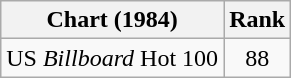<table class="wikitable">
<tr>
<th align="left">Chart (1984)</th>
<th style="text-align:center;">Rank</th>
</tr>
<tr>
<td>US <em>Billboard</em> Hot 100</td>
<td style="text-align:center;">88</td>
</tr>
</table>
